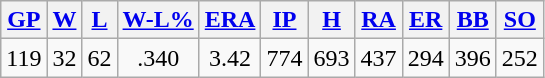<table class="wikitable">
<tr>
<th><a href='#'>GP</a></th>
<th><a href='#'>W</a></th>
<th><a href='#'>L</a></th>
<th><a href='#'>W-L%</a></th>
<th><a href='#'>ERA</a></th>
<th><a href='#'>IP</a></th>
<th><a href='#'>H</a></th>
<th><a href='#'>RA</a></th>
<th><a href='#'>ER</a></th>
<th><a href='#'>BB</a></th>
<th><a href='#'>SO</a></th>
</tr>
<tr align=center>
<td>119</td>
<td>32</td>
<td>62</td>
<td>.340</td>
<td>3.42</td>
<td>774</td>
<td>693</td>
<td>437</td>
<td>294</td>
<td>396</td>
<td>252</td>
</tr>
</table>
